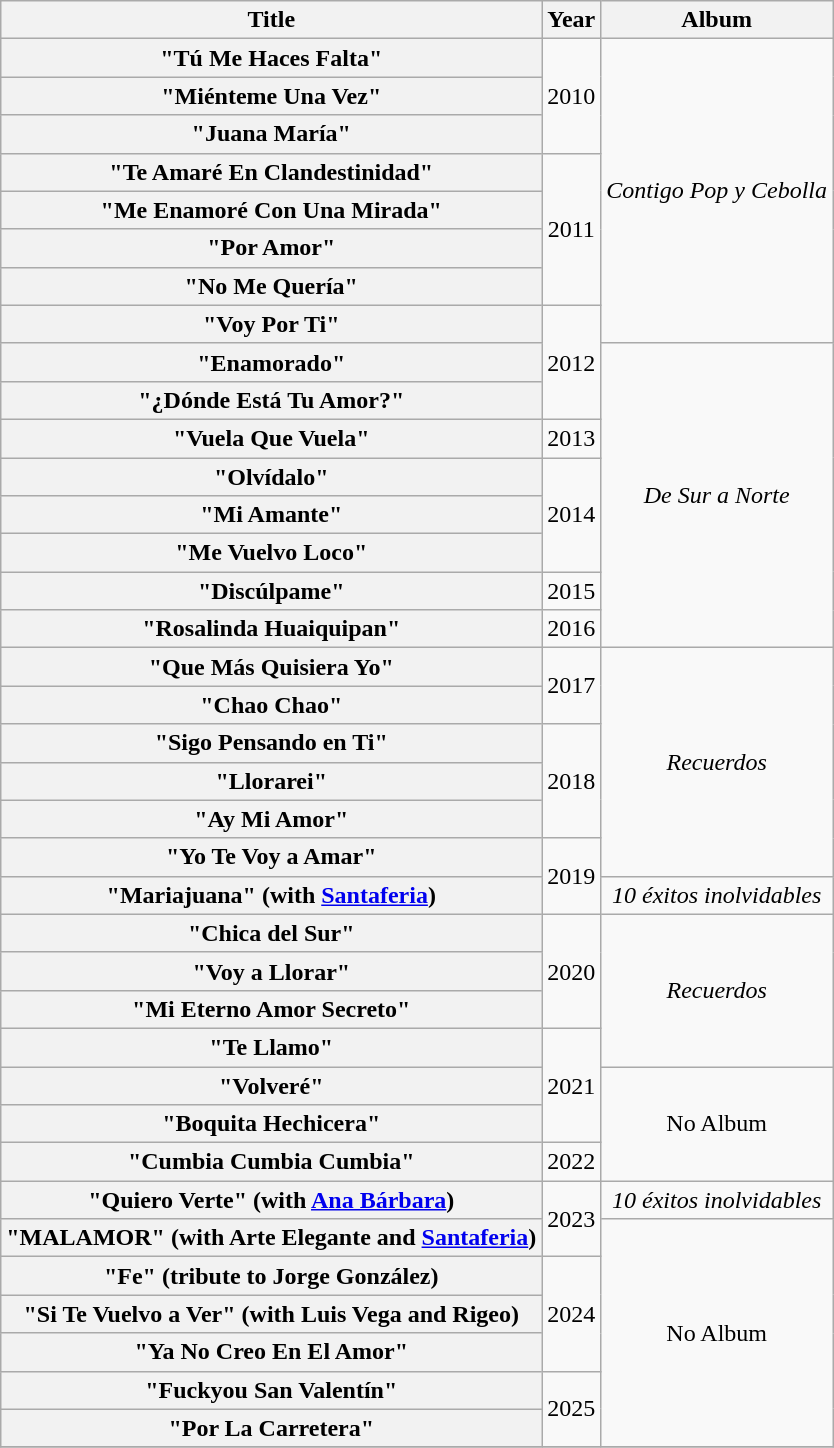<table class="wikitable plainrowheaders" style="text-align:center;">
<tr>
<th>Title</th>
<th scope="col" rowspan="1">Year</th>
<th scope="col" rowspan="1">Album</th>
</tr>
<tr>
<th scope="row">"Tú Me Haces Falta"</th>
<td rowspan="3">2010</td>
<td rowspan="8"><em>Contigo Pop y Cebolla</em></td>
</tr>
<tr>
<th scope="row">"Miénteme Una Vez"</th>
</tr>
<tr>
<th scope="row">"Juana María"</th>
</tr>
<tr>
<th scope="row">"Te Amaré En Clandestinidad"</th>
<td rowspan="4">2011</td>
</tr>
<tr>
<th scope="row">"Me Enamoré Con Una Mirada"</th>
</tr>
<tr>
<th scope="row">"Por Amor"</th>
</tr>
<tr>
<th scope="row">"No Me Quería"</th>
</tr>
<tr>
<th scope="row">"Voy Por Ti"</th>
<td rowspan="3">2012</td>
</tr>
<tr>
<th scope="row">"Enamorado"</th>
<td rowspan="8"><em>De Sur a Norte</em></td>
</tr>
<tr>
<th scope="row">"¿Dónde Está Tu Amor?"</th>
</tr>
<tr>
<th scope="row">"Vuela Que Vuela"</th>
<td rowspan="1">2013</td>
</tr>
<tr>
<th scope="row">"Olvídalo"</th>
<td rowspan="3">2014</td>
</tr>
<tr>
<th scope="row">"Mi Amante"</th>
</tr>
<tr>
<th scope="row">"Me Vuelvo Loco"</th>
</tr>
<tr>
<th scope="row">"Discúlpame"</th>
<td rowspan="1">2015</td>
</tr>
<tr>
<th scope="row">"Rosalinda Huaiquipan"</th>
<td rowspan="1">2016</td>
</tr>
<tr>
<th scope="row">"Que Más Quisiera Yo"</th>
<td rowspan="2">2017</td>
<td rowspan="6"><em>Recuerdos</em></td>
</tr>
<tr>
<th scope="row">"Chao Chao"</th>
</tr>
<tr>
<th scope="row">"Sigo Pensando en Ti"</th>
<td rowspan="3">2018</td>
</tr>
<tr>
<th scope="row">"Llorarei"</th>
</tr>
<tr>
<th scope="row">"Ay Mi Amor"</th>
</tr>
<tr>
<th scope="row">"Yo Te Voy a Amar"</th>
<td rowspan="2">2019</td>
</tr>
<tr>
<th scope="row">"Mariajuana" (with <a href='#'>Santaferia</a>)</th>
<td rowspan="1"><em>10 éxitos inolvidables</em></td>
</tr>
<tr>
<th scope="row">"Chica del Sur"</th>
<td rowspan="3">2020</td>
<td rowspan="4"><em>Recuerdos</em></td>
</tr>
<tr>
<th scope="row">"Voy a Llorar"</th>
</tr>
<tr>
<th scope="row">"Mi Eterno Amor Secreto"</th>
</tr>
<tr>
<th scope="row">"Te Llamo"</th>
<td rowspan="3">2021</td>
</tr>
<tr>
<th scope="row">"Volveré"</th>
<td rowspan="3">No Album</td>
</tr>
<tr>
<th scope="row">"Boquita Hechicera"</th>
</tr>
<tr>
<th scope="row">"Cumbia Cumbia Cumbia"</th>
<td rowspan="1">2022</td>
</tr>
<tr>
<th scope="row">"Quiero Verte" (with <a href='#'>Ana Bárbara</a>)</th>
<td rowspan="2">2023</td>
<td rowspan="1"><em>10 éxitos inolvidables</em></td>
</tr>
<tr>
<th scope="row">"MALAMOR" (with Arte Elegante and <a href='#'>Santaferia</a>)</th>
<td rowspan="6">No Album</td>
</tr>
<tr>
<th scope="row">"Fe" (tribute to Jorge González)</th>
<td rowspan="3">2024</td>
</tr>
<tr>
<th scope="row">"Si Te Vuelvo a Ver" (with Luis Vega and Rigeo)</th>
</tr>
<tr>
<th scope="row">"Ya No Creo En El Amor"</th>
</tr>
<tr>
<th scope="row">"Fuckyou San Valentín"</th>
<td rowspan="2">2025</td>
</tr>
<tr>
<th scope="row">"Por La Carretera"</th>
</tr>
<tr>
</tr>
</table>
